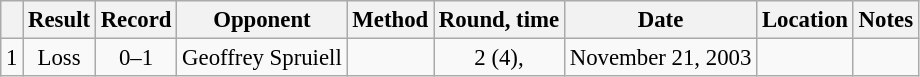<table class="wikitable" style="text-align:center; font-size:95%">
<tr>
<th></th>
<th>Result</th>
<th>Record</th>
<th>Opponent</th>
<th>Method</th>
<th>Round, time</th>
<th>Date</th>
<th>Location</th>
<th>Notes</th>
</tr>
<tr>
<td>1</td>
<td>Loss</td>
<td>0–1</td>
<td style="text-align:left;"> Geoffrey Spruiell</td>
<td></td>
<td>2 (4), </td>
<td>November 21, 2003</td>
<td align=left> </td>
<td></td>
</tr>
</table>
